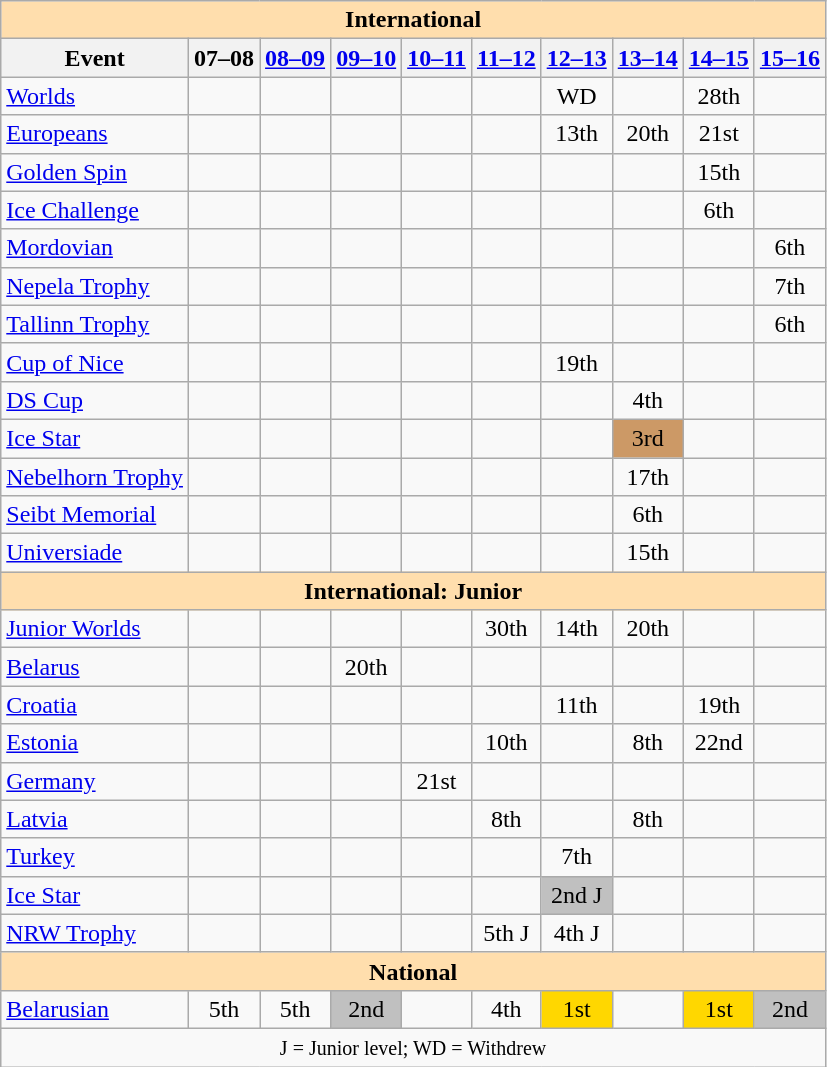<table class="wikitable" style="text-align:center">
<tr>
<th style="background-color: #ffdead; " colspan=10 align=center>International</th>
</tr>
<tr>
<th>Event</th>
<th>07–08</th>
<th><a href='#'>08–09</a></th>
<th><a href='#'>09–10</a></th>
<th><a href='#'>10–11</a></th>
<th><a href='#'>11–12</a></th>
<th><a href='#'>12–13</a></th>
<th><a href='#'>13–14</a></th>
<th><a href='#'>14–15</a></th>
<th><a href='#'>15–16</a></th>
</tr>
<tr>
<td align=left><a href='#'>Worlds</a></td>
<td></td>
<td></td>
<td></td>
<td></td>
<td></td>
<td>WD</td>
<td></td>
<td>28th</td>
<td></td>
</tr>
<tr>
<td align=left><a href='#'>Europeans</a></td>
<td></td>
<td></td>
<td></td>
<td></td>
<td></td>
<td>13th</td>
<td>20th</td>
<td>21st</td>
<td></td>
</tr>
<tr>
<td align=left> <a href='#'>Golden Spin</a></td>
<td></td>
<td></td>
<td></td>
<td></td>
<td></td>
<td></td>
<td></td>
<td>15th</td>
<td></td>
</tr>
<tr>
<td align=left> <a href='#'>Ice Challenge</a></td>
<td></td>
<td></td>
<td></td>
<td></td>
<td></td>
<td></td>
<td></td>
<td>6th</td>
<td></td>
</tr>
<tr>
<td align=left> <a href='#'>Mordovian</a></td>
<td></td>
<td></td>
<td></td>
<td></td>
<td></td>
<td></td>
<td></td>
<td></td>
<td>6th</td>
</tr>
<tr>
<td align=left> <a href='#'>Nepela Trophy</a></td>
<td></td>
<td></td>
<td></td>
<td></td>
<td></td>
<td></td>
<td></td>
<td></td>
<td>7th</td>
</tr>
<tr>
<td align=left> <a href='#'>Tallinn Trophy</a></td>
<td></td>
<td></td>
<td></td>
<td></td>
<td></td>
<td></td>
<td></td>
<td></td>
<td>6th</td>
</tr>
<tr>
<td align=left><a href='#'>Cup of Nice</a></td>
<td></td>
<td></td>
<td></td>
<td></td>
<td></td>
<td>19th</td>
<td></td>
<td></td>
<td></td>
</tr>
<tr>
<td align=left><a href='#'>DS Cup</a></td>
<td></td>
<td></td>
<td></td>
<td></td>
<td></td>
<td></td>
<td>4th</td>
<td></td>
<td></td>
</tr>
<tr>
<td align=left><a href='#'>Ice Star</a></td>
<td></td>
<td></td>
<td></td>
<td></td>
<td></td>
<td></td>
<td bgcolor=cc9966>3rd</td>
<td></td>
<td></td>
</tr>
<tr>
<td align=left><a href='#'>Nebelhorn Trophy</a></td>
<td></td>
<td></td>
<td></td>
<td></td>
<td></td>
<td></td>
<td>17th</td>
<td></td>
<td></td>
</tr>
<tr>
<td align=left><a href='#'>Seibt Memorial</a></td>
<td></td>
<td></td>
<td></td>
<td></td>
<td></td>
<td></td>
<td>6th</td>
<td></td>
<td></td>
</tr>
<tr>
<td align=left><a href='#'>Universiade</a></td>
<td></td>
<td></td>
<td></td>
<td></td>
<td></td>
<td></td>
<td>15th</td>
<td></td>
<td></td>
</tr>
<tr>
<th style="background-color: #ffdead; " colspan=10 align=center>International: Junior</th>
</tr>
<tr>
<td align=left><a href='#'>Junior Worlds</a></td>
<td></td>
<td></td>
<td></td>
<td></td>
<td>30th</td>
<td>14th</td>
<td>20th</td>
<td></td>
<td></td>
</tr>
<tr>
<td align=left> <a href='#'>Belarus</a></td>
<td></td>
<td></td>
<td>20th</td>
<td></td>
<td></td>
<td></td>
<td></td>
<td></td>
<td></td>
</tr>
<tr>
<td align=left> <a href='#'>Croatia</a></td>
<td></td>
<td></td>
<td></td>
<td></td>
<td></td>
<td>11th</td>
<td></td>
<td>19th</td>
<td></td>
</tr>
<tr>
<td align=left> <a href='#'>Estonia</a></td>
<td></td>
<td></td>
<td></td>
<td></td>
<td>10th</td>
<td></td>
<td>8th</td>
<td>22nd</td>
<td></td>
</tr>
<tr>
<td align=left> <a href='#'>Germany</a></td>
<td></td>
<td></td>
<td></td>
<td>21st</td>
<td></td>
<td></td>
<td></td>
<td></td>
<td></td>
</tr>
<tr>
<td align=left> <a href='#'>Latvia</a></td>
<td></td>
<td></td>
<td></td>
<td></td>
<td>8th</td>
<td></td>
<td>8th</td>
<td></td>
<td></td>
</tr>
<tr>
<td align=left> <a href='#'>Turkey</a></td>
<td></td>
<td></td>
<td></td>
<td></td>
<td></td>
<td>7th</td>
<td></td>
<td></td>
<td></td>
</tr>
<tr>
<td align=left><a href='#'>Ice Star</a></td>
<td></td>
<td></td>
<td></td>
<td></td>
<td></td>
<td bgcolor=silver>2nd J</td>
<td></td>
<td></td>
<td></td>
</tr>
<tr>
<td align=left><a href='#'>NRW Trophy</a></td>
<td></td>
<td></td>
<td></td>
<td></td>
<td>5th J</td>
<td>4th J</td>
<td></td>
<td></td>
<td></td>
</tr>
<tr>
<th style="background-color: #ffdead; " colspan=10 align=center>National</th>
</tr>
<tr>
<td align=left><a href='#'>Belarusian</a></td>
<td>5th</td>
<td>5th</td>
<td bgcolor=silver>2nd</td>
<td></td>
<td>4th</td>
<td bgcolor=gold>1st</td>
<td></td>
<td bgcolor=gold>1st</td>
<td bgcolor=silver>2nd</td>
</tr>
<tr>
<td colspan=10 align=center><small> J = Junior level; WD = Withdrew </small></td>
</tr>
</table>
